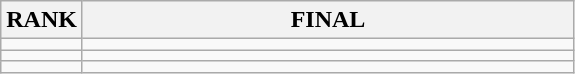<table class="wikitable">
<tr>
<th>RANK</th>
<th style="width: 20em">FINAL</th>
</tr>
<tr>
<td align="center"></td>
<td></td>
</tr>
<tr>
<td align="center"></td>
<td></td>
</tr>
<tr>
<td align="center"></td>
<td></td>
</tr>
</table>
